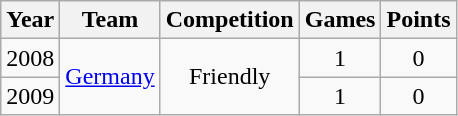<table class="wikitable">
<tr>
<th>Year</th>
<th>Team</th>
<th>Competition</th>
<th>Games</th>
<th>Points</th>
</tr>
<tr align="center">
<td>2008</td>
<td rowspan=2><a href='#'>Germany</a></td>
<td rowspan=2>Friendly</td>
<td>1</td>
<td>0</td>
</tr>
<tr align="center">
<td>2009</td>
<td>1</td>
<td>0</td>
</tr>
</table>
